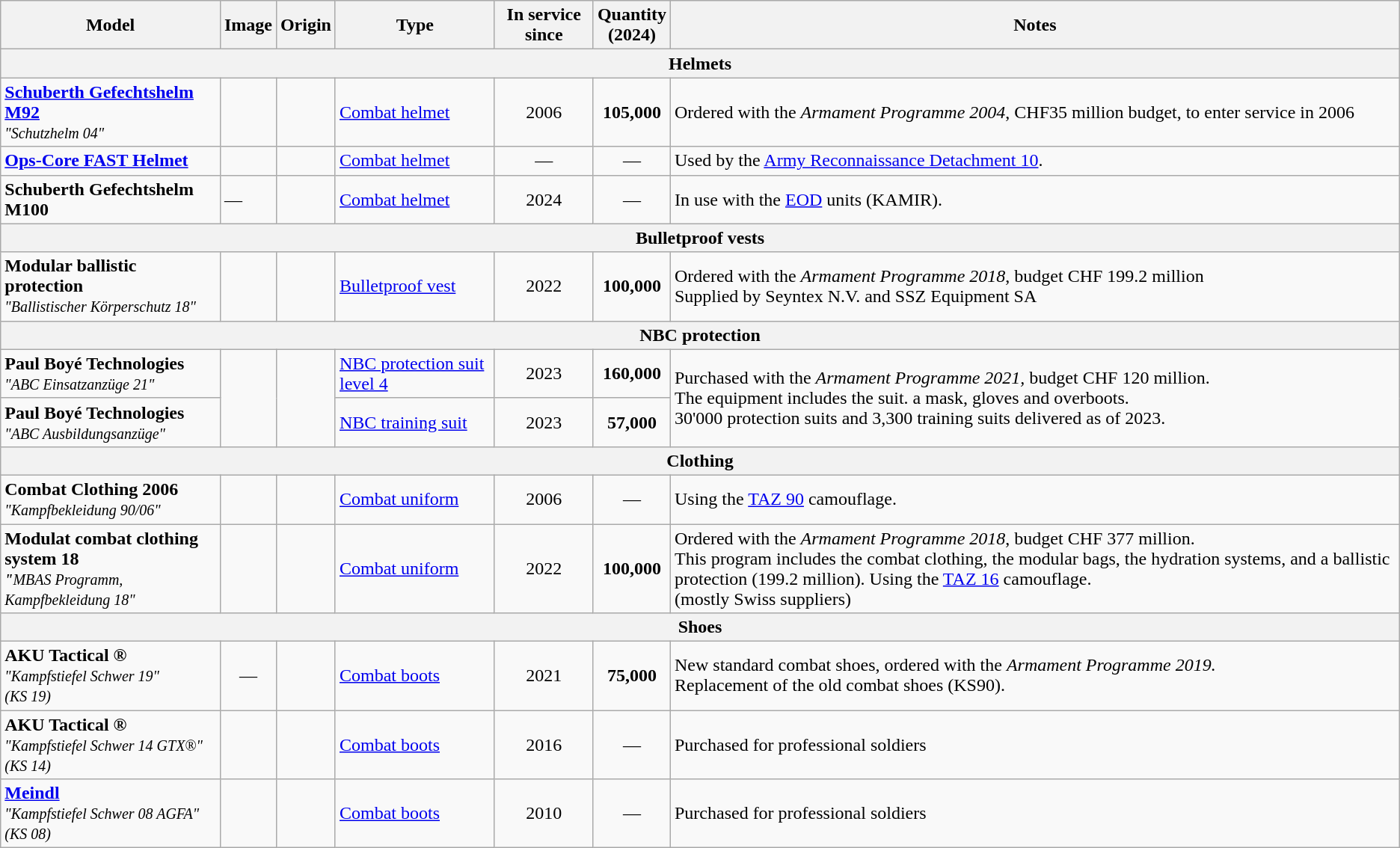<table class="wikitable">
<tr>
<th>Model</th>
<th>Image</th>
<th>Origin</th>
<th>Type</th>
<th>In service since</th>
<th>Quantity<br>(2024)</th>
<th>Notes</th>
</tr>
<tr>
<th colspan="7">Helmets</th>
</tr>
<tr>
<td><a href='#'><strong>Schuberth Gefechtshelm M92</strong></a><br><small><em>"Schutzhelm 04"</em></small></td>
<td></td>
<td><small></small></td>
<td><a href='#'>Combat helmet</a></td>
<td style="text-align: center; ">2006</td>
<td style="text-align: center; "><strong>105,000</strong></td>
<td>Ordered with the <em>Armament Programme 2004</em>, CHF35 million budget, to enter service in 2006</td>
</tr>
<tr>
<td><a href='#'><strong>Ops-Core FAST Helmet</strong></a></td>
<td></td>
<td><small></small></td>
<td><a href='#'>Combat helmet</a></td>
<td style="text-align: center; ">—</td>
<td style="text-align: center; ">—</td>
<td>Used by the <a href='#'>Army Reconnaissance Detachment 10</a>.</td>
</tr>
<tr>
<td><strong>Schuberth Gefechtshelm M100</strong></td>
<td>—</td>
<td><small></small></td>
<td><a href='#'>Combat helmet</a></td>
<td style="text-align: center; ">2024</td>
<td style="text-align: center; ">—</td>
<td>In use with the <a href='#'>EOD</a> units (KAMIR).</td>
</tr>
<tr>
<th colspan="7">Bulletproof vests</th>
</tr>
<tr>
<td><strong>Modular ballistic protection</strong><br><small><em>"Ballistischer Körperschutz 18"</em></small></td>
<td style="text-align: center; "></td>
<td><small></small><br><small></small></td>
<td><a href='#'>Bulletproof vest</a></td>
<td style="text-align: center; ">2022</td>
<td style="text-align: center; "><strong>100,000</strong></td>
<td>Ordered with the <em>Armament Programme 2018</em>, budget CHF 199.2 million<br>Supplied by Seyntex N.V. and SSZ Equipment SA</td>
</tr>
<tr>
<th colspan="7">NBC protection</th>
</tr>
<tr>
<td><strong>Paul Boyé Technologies</strong><br><small><em>"ABC Einsatzanzüge 21"</em></small></td>
<td rowspan="2" style="text-align: center; "></td>
<td rowspan="2"><small></small></td>
<td><a href='#'>NBC protection suit level 4</a></td>
<td style="text-align: center; ">2023</td>
<td style="text-align: center; "><strong>160,000</strong></td>
<td rowspan="2">Purchased with the <em>Armament Programme 2021,</em> budget CHF 120 million.<br>The equipment includes the suit. a mask, gloves and overboots.<br>30'000 protection suits and 3,300 training suits delivered as of 2023.</td>
</tr>
<tr>
<td><strong>Paul Boyé Technologies</strong><br><small><em>"ABC Ausbildungsanzüge"</em></small></td>
<td><a href='#'>NBC training suit</a></td>
<td style="text-align: center; ">2023</td>
<td style="text-align: center; "><strong>57,000</strong></td>
</tr>
<tr>
<th colspan="7">Clothing</th>
</tr>
<tr>
<td><strong>Combat Clothing</strong> <strong>2006</strong><br><small><em>"Kampfbekleidung 90/06"</em></small></td>
<td></td>
<td><small></small></td>
<td><a href='#'>Combat uniform</a></td>
<td style="text-align: center; ">2006</td>
<td style="text-align: center; ">—</td>
<td>Using the <a href='#'>TAZ 90</a> camouflage.</td>
</tr>
<tr>
<td><strong>Modulat combat clothing system 18</strong><br><em><small><strong>"</strong></small></em><small><em>MBAS Programm, Kampfbekleidung 18"</em></small></td>
<td></td>
<td><small></small><br><small></small><br><small></small></td>
<td><a href='#'>Combat uniform</a></td>
<td style="text-align: center; ">2022</td>
<td style="text-align: center; "><strong>100,000</strong></td>
<td>Ordered with the <em>Armament Programme 2018</em>, budget CHF 377 million.<br>This program includes the combat clothing, the modular bags, the hydration systems, and a ballistic protection (199.2 million). Using the <a href='#'>TAZ 16</a> camouflage.<br>(mostly Swiss suppliers)</td>
</tr>
<tr>
<th colspan="7">Shoes</th>
</tr>
<tr>
<td><strong>AKU Tactical ®</strong><br><small><em>"Kampfstiefel Schwer 19" <br>(KS 19)</em></small></td>
<td style="text-align: center; ">—</td>
<td><small></small></td>
<td><a href='#'>Combat boots</a></td>
<td style="text-align: center; ">2021</td>
<td style="text-align: center; "><strong>75,000</strong></td>
<td>New standard combat shoes, ordered with the <em>Armament Programme 2019.</em><br>Replacement of the old combat shoes (KS90).</td>
</tr>
<tr>
<td><strong>AKU Tactical ®</strong><br><em><small>"Kampfstiefel Schwer 14 GTX®" <br>(KS 14)</small></em></td>
<td></td>
<td><small></small></td>
<td><a href='#'>Combat boots</a></td>
<td style="text-align: center; ">2016</td>
<td style="text-align: center; ">—</td>
<td>Purchased for professional soldiers</td>
</tr>
<tr>
<td><strong><a href='#'>Meindl</a></strong><br><small><em>"Kampfstiefel Schwer 08 AGFA" <br>(KS 08)</em></small></td>
<td></td>
<td><small></small></td>
<td><a href='#'>Combat boots</a></td>
<td style="text-align: center; ">2010</td>
<td style="text-align: center; ">—</td>
<td>Purchased for professional soldiers</td>
</tr>
</table>
